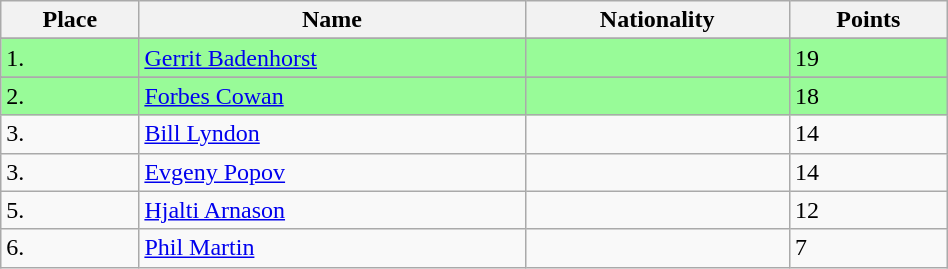<table class="wikitable" style="display: inline-table; width: 50%;">
<tr>
<th>Place</th>
<th>Name</th>
<th>Nationality</th>
<th>Points</th>
</tr>
<tr>
</tr>
<tr style="background:palegreen">
<td>1.</td>
<td><a href='#'>Gerrit Badenhorst</a></td>
<td></td>
<td>19</td>
</tr>
<tr>
</tr>
<tr style="background:palegreen">
<td>2.</td>
<td><a href='#'>Forbes Cowan</a></td>
<td></td>
<td>18</td>
</tr>
<tr>
<td>3.</td>
<td><a href='#'>Bill Lyndon</a></td>
<td></td>
<td>14</td>
</tr>
<tr>
<td>3.</td>
<td><a href='#'>Evgeny Popov</a></td>
<td></td>
<td>14</td>
</tr>
<tr>
<td>5.</td>
<td><a href='#'>Hjalti Arnason</a></td>
<td></td>
<td>12</td>
</tr>
<tr>
<td>6.</td>
<td><a href='#'>Phil Martin</a></td>
<td></td>
<td>7</td>
</tr>
</table>
